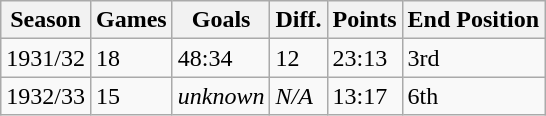<table class="wikitable">
<tr>
<th>Season</th>
<th>Games</th>
<th>Goals</th>
<th>Diff.</th>
<th>Points</th>
<th>End Position</th>
</tr>
<tr>
<td>1931/32</td>
<td>18</td>
<td>48:34</td>
<td>12</td>
<td>23:13</td>
<td>3rd</td>
</tr>
<tr>
<td>1932/33</td>
<td>15</td>
<td><em>unknown</em></td>
<td><em>N/A</em></td>
<td>13:17</td>
<td>6th</td>
</tr>
</table>
